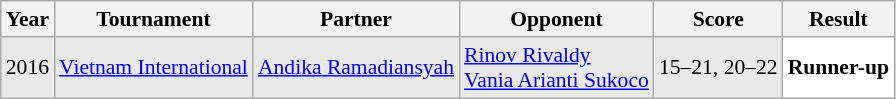<table class="sortable wikitable" style="font-size: 90%;">
<tr>
<th>Year</th>
<th>Tournament</th>
<th>Partner</th>
<th>Opponent</th>
<th>Score</th>
<th>Result</th>
</tr>
<tr style="background:#E9E9E9">
<td align="center">2016</td>
<td align="left"><a href='#'>Vietnam International</a></td>
<td align="left"> <a href='#'>Andika Ramadiansyah</a></td>
<td align="left"> <a href='#'>Rinov Rivaldy</a> <br>  <a href='#'>Vania Arianti Sukoco</a></td>
<td align="left">15–21, 20–22</td>
<td style="text-align:left; background:white"> <strong>Runner-up</strong></td>
</tr>
</table>
